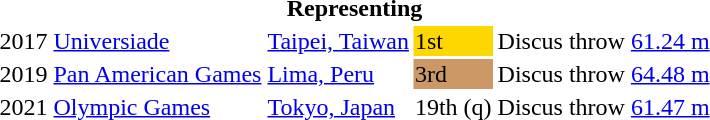<table>
<tr>
<th colspan="6">Representing </th>
</tr>
<tr>
<td>2017</td>
<td><a href='#'>Universiade</a></td>
<td><a href='#'>Taipei, Taiwan</a></td>
<td bgcolor=gold>1st</td>
<td>Discus throw</td>
<td><a href='#'>61.24 m</a></td>
</tr>
<tr>
<td>2019</td>
<td><a href='#'>Pan American Games</a></td>
<td><a href='#'>Lima, Peru</a></td>
<td bgcolor=cc9966>3rd</td>
<td>Discus throw</td>
<td><a href='#'>64.48 m</a></td>
</tr>
<tr>
<td>2021</td>
<td><a href='#'>Olympic Games</a></td>
<td><a href='#'>Tokyo, Japan</a></td>
<td>19th (q)</td>
<td>Discus throw</td>
<td><a href='#'>61.47 m</a></td>
</tr>
</table>
